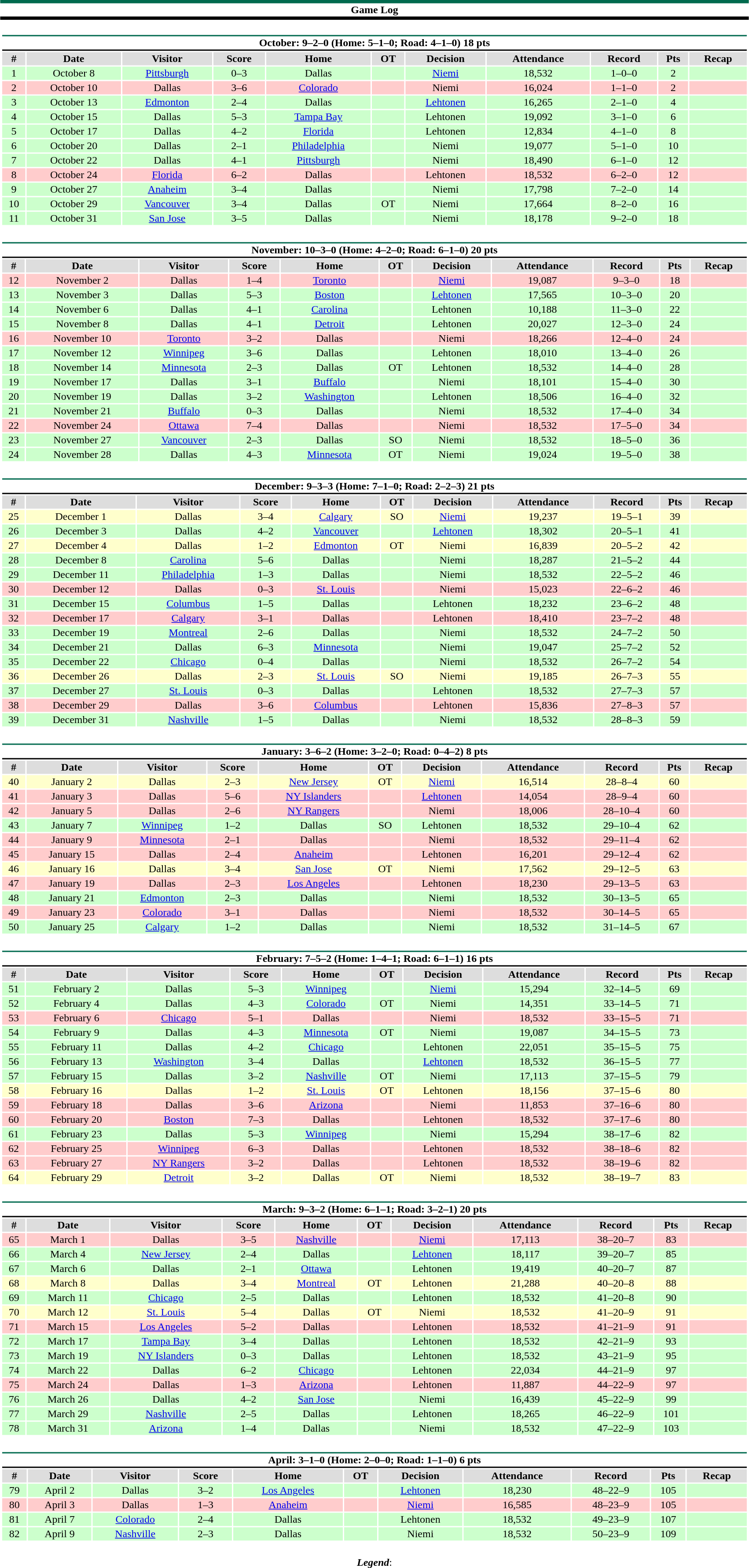<table class="toccolours" style="width:90%; clear:both; margin:1.5em auto; text-align:center;">
<tr>
<th colspan="11" style="background:#fff; border-top:#006A4E 5px solid; border-bottom:#000000 5px solid;">Game Log</th>
</tr>
<tr>
<td colspan=11><br><table class="toccolours collapsible collapsed" style="width:100%;">
<tr>
<th colspan="11" style="background:#fff; border-top:#006A4E 2px solid; border-bottom:#000000 2px solid;">October: 9–2–0 (Home: 5–1–0; Road: 4–1–0) 18 pts</th>
</tr>
<tr style="text-align:center; background:#ddd;">
<th>#</th>
<th>Date</th>
<th>Visitor</th>
<th>Score</th>
<th>Home</th>
<th>OT</th>
<th>Decision</th>
<th>Attendance</th>
<th>Record</th>
<th>Pts</th>
<th>Recap</th>
</tr>
<tr style="text-align:center; background:#cfc;">
<td>1</td>
<td>October 8</td>
<td><a href='#'>Pittsburgh</a></td>
<td>0–3</td>
<td>Dallas</td>
<td></td>
<td><a href='#'>Niemi</a></td>
<td>18,532</td>
<td>1–0–0</td>
<td>2</td>
<td></td>
</tr>
<tr style="text-align:center; background:#fcc;">
<td>2</td>
<td>October 10</td>
<td>Dallas</td>
<td>3–6</td>
<td><a href='#'>Colorado</a></td>
<td></td>
<td>Niemi</td>
<td>16,024</td>
<td>1–1–0</td>
<td>2</td>
<td></td>
</tr>
<tr style="text-align:center; background:#cfc;">
<td>3</td>
<td>October 13</td>
<td><a href='#'>Edmonton</a></td>
<td>2–4</td>
<td>Dallas</td>
<td></td>
<td><a href='#'>Lehtonen</a></td>
<td>16,265</td>
<td>2–1–0</td>
<td>4</td>
<td></td>
</tr>
<tr style="text-align:center; background:#cfc;">
<td>4</td>
<td>October 15</td>
<td>Dallas</td>
<td>5–3</td>
<td><a href='#'>Tampa Bay</a></td>
<td></td>
<td>Lehtonen</td>
<td>19,092</td>
<td>3–1–0</td>
<td>6</td>
<td></td>
</tr>
<tr style="text-align:center; background:#cfc;">
<td>5</td>
<td>October 17</td>
<td>Dallas</td>
<td>4–2</td>
<td><a href='#'>Florida</a></td>
<td></td>
<td>Lehtonen</td>
<td>12,834</td>
<td>4–1–0</td>
<td>8</td>
<td></td>
</tr>
<tr style="text-align:center; background:#cfc;">
<td>6</td>
<td>October 20</td>
<td>Dallas</td>
<td>2–1</td>
<td><a href='#'>Philadelphia</a></td>
<td></td>
<td>Niemi</td>
<td>19,077</td>
<td>5–1–0</td>
<td>10</td>
<td></td>
</tr>
<tr style="text-align:center; background:#cfc;">
<td>7</td>
<td>October 22</td>
<td>Dallas</td>
<td>4–1</td>
<td><a href='#'>Pittsburgh</a></td>
<td></td>
<td>Niemi</td>
<td>18,490</td>
<td>6–1–0</td>
<td>12</td>
<td></td>
</tr>
<tr style="text-align:center; background:#fcc;">
<td>8</td>
<td>October 24</td>
<td><a href='#'>Florida</a></td>
<td>6–2</td>
<td>Dallas</td>
<td></td>
<td>Lehtonen</td>
<td>18,532</td>
<td>6–2–0</td>
<td>12</td>
<td></td>
</tr>
<tr style="text-align:center; background:#cfc;">
<td>9</td>
<td>October 27</td>
<td><a href='#'>Anaheim</a></td>
<td>3–4</td>
<td>Dallas</td>
<td></td>
<td>Niemi</td>
<td>17,798</td>
<td>7–2–0</td>
<td>14</td>
<td></td>
</tr>
<tr style="text-align:center; background:#cfc;">
<td>10</td>
<td>October 29</td>
<td><a href='#'>Vancouver</a></td>
<td>3–4</td>
<td>Dallas</td>
<td>OT</td>
<td>Niemi</td>
<td>17,664</td>
<td>8–2–0</td>
<td>16</td>
<td></td>
</tr>
<tr style="text-align:center; background:#cfc;">
<td>11</td>
<td>October 31</td>
<td><a href='#'>San Jose</a></td>
<td>3–5</td>
<td>Dallas</td>
<td></td>
<td>Niemi</td>
<td>18,178</td>
<td>9–2–0</td>
<td>18</td>
<td></td>
</tr>
</table>
</td>
</tr>
<tr>
<td colspan=11><br><table class="toccolours collapsible collapsed" style="width:100%;">
<tr>
<th colspan="11" style="background:#fff; border-top:#006A4E 2px solid; border-bottom:#000000 2px solid;">November: 10–3–0 (Home: 4–2–0; Road: 6–1–0) 20 pts</th>
</tr>
<tr style="text-align:center; background:#ddd;">
<th>#</th>
<th>Date</th>
<th>Visitor</th>
<th>Score</th>
<th>Home</th>
<th>OT</th>
<th>Decision</th>
<th>Attendance</th>
<th>Record</th>
<th>Pts</th>
<th>Recap</th>
</tr>
<tr style="text-align:center; background:#fcc;">
<td>12</td>
<td>November 2</td>
<td>Dallas</td>
<td>1–4</td>
<td><a href='#'>Toronto</a></td>
<td></td>
<td><a href='#'>Niemi</a></td>
<td>19,087</td>
<td>9–3–0</td>
<td>18</td>
<td></td>
</tr>
<tr style="text-align:center; background:#cfc;">
<td>13</td>
<td>November 3</td>
<td>Dallas</td>
<td>5–3</td>
<td><a href='#'>Boston</a></td>
<td></td>
<td><a href='#'>Lehtonen</a></td>
<td>17,565</td>
<td>10–3–0</td>
<td>20</td>
<td></td>
</tr>
<tr style="text-align:center; background:#cfc;">
<td>14</td>
<td>November 6</td>
<td>Dallas</td>
<td>4–1</td>
<td><a href='#'>Carolina</a></td>
<td></td>
<td>Lehtonen</td>
<td>10,188</td>
<td>11–3–0</td>
<td>22</td>
<td></td>
</tr>
<tr style="text-align:center; background:#cfc;">
<td>15</td>
<td>November 8</td>
<td>Dallas</td>
<td>4–1</td>
<td><a href='#'>Detroit</a></td>
<td></td>
<td>Lehtonen</td>
<td>20,027</td>
<td>12–3–0</td>
<td>24</td>
<td></td>
</tr>
<tr style="text-align:center; background:#fcc;">
<td>16</td>
<td>November 10</td>
<td><a href='#'>Toronto</a></td>
<td>3–2</td>
<td>Dallas</td>
<td></td>
<td>Niemi</td>
<td>18,266</td>
<td>12–4–0</td>
<td>24</td>
<td></td>
</tr>
<tr style="text-align:center; background:#cfc;">
<td>17</td>
<td>November 12</td>
<td><a href='#'>Winnipeg</a></td>
<td>3–6</td>
<td>Dallas</td>
<td></td>
<td>Lehtonen</td>
<td>18,010</td>
<td>13–4–0</td>
<td>26</td>
<td></td>
</tr>
<tr style="text-align:center; background:#cfc;">
<td>18</td>
<td>November 14</td>
<td><a href='#'>Minnesota</a></td>
<td>2–3</td>
<td>Dallas</td>
<td>OT</td>
<td>Lehtonen</td>
<td>18,532</td>
<td>14–4–0</td>
<td>28</td>
<td></td>
</tr>
<tr style="text-align:center; background:#cfc;">
<td>19</td>
<td>November 17</td>
<td>Dallas</td>
<td>3–1</td>
<td><a href='#'>Buffalo</a></td>
<td></td>
<td>Niemi</td>
<td>18,101</td>
<td>15–4–0</td>
<td>30</td>
<td></td>
</tr>
<tr style="text-align:center; background:#cfc;">
<td>20</td>
<td>November 19</td>
<td>Dallas</td>
<td>3–2</td>
<td><a href='#'>Washington</a></td>
<td></td>
<td>Lehtonen</td>
<td>18,506</td>
<td>16–4–0</td>
<td>32</td>
<td></td>
</tr>
<tr style="text-align:center; background:#cfc;">
<td>21</td>
<td>November 21</td>
<td><a href='#'>Buffalo</a></td>
<td>0–3</td>
<td>Dallas</td>
<td></td>
<td>Niemi</td>
<td>18,532</td>
<td>17–4–0</td>
<td>34</td>
<td></td>
</tr>
<tr style="text-align:center; background:#fcc;">
<td>22</td>
<td>November 24</td>
<td><a href='#'>Ottawa</a></td>
<td>7–4</td>
<td>Dallas</td>
<td></td>
<td>Niemi</td>
<td>18,532</td>
<td>17–5–0</td>
<td>34</td>
<td></td>
</tr>
<tr style="text-align:center; background:#cfc;">
<td>23</td>
<td>November 27</td>
<td><a href='#'>Vancouver</a></td>
<td>2–3</td>
<td>Dallas</td>
<td>SO</td>
<td>Niemi</td>
<td>18,532</td>
<td>18–5–0</td>
<td>36</td>
<td></td>
</tr>
<tr style="text-align:center; background:#cfc;">
<td>24</td>
<td>November 28</td>
<td>Dallas</td>
<td>4–3</td>
<td><a href='#'>Minnesota</a></td>
<td>OT</td>
<td>Niemi</td>
<td>19,024</td>
<td>19–5–0</td>
<td>38</td>
<td></td>
</tr>
</table>
</td>
</tr>
<tr>
<td colspan=11><br><table class="toccolours collapsible collapsed" style="width:100%;">
<tr>
<th colspan="11" style="background:#fff; border-top:#006A4E 2px solid; border-bottom:#000000 2px solid;">December: 9–3–3 (Home: 7–1–0; Road: 2–2–3) 21 pts</th>
</tr>
<tr style="text-align:center; background:#ddd;">
<th>#</th>
<th>Date</th>
<th>Visitor</th>
<th>Score</th>
<th>Home</th>
<th>OT</th>
<th>Decision</th>
<th>Attendance</th>
<th>Record</th>
<th>Pts</th>
<th>Recap</th>
</tr>
<tr style="text-align:center; background:#ffc;">
<td>25</td>
<td>December 1</td>
<td>Dallas</td>
<td>3–4</td>
<td><a href='#'>Calgary</a></td>
<td>SO</td>
<td><a href='#'>Niemi</a></td>
<td>19,237</td>
<td>19–5–1</td>
<td>39</td>
<td></td>
</tr>
<tr style="text-align:center; background:#cfc;">
<td>26</td>
<td>December 3</td>
<td>Dallas</td>
<td>4–2</td>
<td><a href='#'>Vancouver</a></td>
<td></td>
<td><a href='#'>Lehtonen</a></td>
<td>18,302</td>
<td>20–5–1</td>
<td>41</td>
<td></td>
</tr>
<tr style="text-align:center; background:#ffc;">
<td>27</td>
<td>December 4</td>
<td>Dallas</td>
<td>1–2</td>
<td><a href='#'>Edmonton</a></td>
<td>OT</td>
<td>Niemi</td>
<td>16,839</td>
<td>20–5–2</td>
<td>42</td>
<td></td>
</tr>
<tr style="text-align:center; background:#cfc;">
<td>28</td>
<td>December 8</td>
<td><a href='#'>Carolina</a></td>
<td>5–6</td>
<td>Dallas</td>
<td></td>
<td>Niemi</td>
<td>18,287</td>
<td>21–5–2</td>
<td>44</td>
<td></td>
</tr>
<tr style="text-align:center; background:#cfc;">
<td>29</td>
<td>December 11</td>
<td><a href='#'>Philadelphia</a></td>
<td>1–3</td>
<td>Dallas</td>
<td></td>
<td>Niemi</td>
<td>18,532</td>
<td>22–5–2</td>
<td>46</td>
<td></td>
</tr>
<tr style="text-align:center; background:#fcc;">
<td>30</td>
<td>December 12</td>
<td>Dallas</td>
<td>0–3</td>
<td><a href='#'>St. Louis</a></td>
<td></td>
<td>Niemi</td>
<td>15,023</td>
<td>22–6–2</td>
<td>46</td>
<td></td>
</tr>
<tr style="text-align:center; background:#cfc;">
<td>31</td>
<td>December 15</td>
<td><a href='#'>Columbus</a></td>
<td>1–5</td>
<td>Dallas</td>
<td></td>
<td>Lehtonen</td>
<td>18,232</td>
<td>23–6–2</td>
<td>48</td>
<td></td>
</tr>
<tr style="text-align:center; background:#fcc;">
<td>32</td>
<td>December 17</td>
<td><a href='#'>Calgary</a></td>
<td>3–1</td>
<td>Dallas</td>
<td></td>
<td>Lehtonen</td>
<td>18,410</td>
<td>23–7–2</td>
<td>48</td>
<td></td>
</tr>
<tr style="text-align:center; background:#cfc;">
<td>33</td>
<td>December 19</td>
<td><a href='#'>Montreal</a></td>
<td>2–6</td>
<td>Dallas</td>
<td></td>
<td>Niemi</td>
<td>18,532</td>
<td>24–7–2</td>
<td>50</td>
<td></td>
</tr>
<tr style="text-align:center; background:#cfc;">
<td>34</td>
<td>December 21</td>
<td>Dallas</td>
<td>6–3</td>
<td><a href='#'>Minnesota</a></td>
<td></td>
<td>Niemi</td>
<td>19,047</td>
<td>25–7–2</td>
<td>52</td>
<td></td>
</tr>
<tr style="text-align:center; background:#cfc;">
<td>35</td>
<td>December 22</td>
<td><a href='#'>Chicago</a></td>
<td>0–4</td>
<td>Dallas</td>
<td></td>
<td>Niemi</td>
<td>18,532</td>
<td>26–7–2</td>
<td>54</td>
<td></td>
</tr>
<tr style="text-align:center; background:#ffc;">
<td>36</td>
<td>December 26</td>
<td>Dallas</td>
<td>2–3</td>
<td><a href='#'>St. Louis</a></td>
<td>SO</td>
<td>Niemi</td>
<td>19,185</td>
<td>26–7–3</td>
<td>55</td>
<td></td>
</tr>
<tr style="text-align:center; background:#cfc;">
<td>37</td>
<td>December 27</td>
<td><a href='#'>St. Louis</a></td>
<td>0–3</td>
<td>Dallas</td>
<td></td>
<td>Lehtonen</td>
<td>18,532</td>
<td>27–7–3</td>
<td>57</td>
<td></td>
</tr>
<tr style="text-align:center; background:#fcc;">
<td>38</td>
<td>December 29</td>
<td>Dallas</td>
<td>3–6</td>
<td><a href='#'>Columbus</a></td>
<td></td>
<td>Lehtonen</td>
<td>15,836</td>
<td>27–8–3</td>
<td>57</td>
<td></td>
</tr>
<tr style="text-align:center; background:#cfc;">
<td>39</td>
<td>December 31</td>
<td><a href='#'>Nashville</a></td>
<td>1–5</td>
<td>Dallas</td>
<td></td>
<td>Niemi</td>
<td>18,532</td>
<td>28–8–3</td>
<td>59</td>
<td></td>
</tr>
</table>
</td>
</tr>
<tr>
<td colspan=11><br><table class="toccolours collapsible collapsed" style="width:100%;">
<tr>
<th colspan="11" style="background:#fff; border-top:#006A4E 2px solid; border-bottom:#000000 2px solid;">January: 3–6–2 (Home: 3–2–0; Road: 0–4–2) 8 pts</th>
</tr>
<tr style="text-align:center; background:#ddd;">
<th>#</th>
<th>Date</th>
<th>Visitor</th>
<th>Score</th>
<th>Home</th>
<th>OT</th>
<th>Decision</th>
<th>Attendance</th>
<th>Record</th>
<th>Pts</th>
<th>Recap</th>
</tr>
<tr style="text-align:center; background:#ffc;">
<td>40</td>
<td>January 2</td>
<td>Dallas</td>
<td>2–3</td>
<td><a href='#'>New Jersey</a></td>
<td>OT</td>
<td><a href='#'>Niemi</a></td>
<td>16,514</td>
<td>28–8–4</td>
<td>60</td>
<td></td>
</tr>
<tr style="text-align:center; background:#fcc;">
<td>41</td>
<td>January 3</td>
<td>Dallas</td>
<td>5–6</td>
<td><a href='#'>NY Islanders</a></td>
<td></td>
<td><a href='#'>Lehtonen</a></td>
<td>14,054</td>
<td>28–9–4</td>
<td>60</td>
<td></td>
</tr>
<tr style="text-align:center; background:#fcc;">
<td>42</td>
<td>January 5</td>
<td>Dallas</td>
<td>2–6</td>
<td><a href='#'>NY Rangers</a></td>
<td></td>
<td>Niemi</td>
<td>18,006</td>
<td>28–10–4</td>
<td>60</td>
<td></td>
</tr>
<tr style="text-align:center; background:#cfc;">
<td>43</td>
<td>January 7</td>
<td><a href='#'>Winnipeg</a></td>
<td>1–2</td>
<td>Dallas</td>
<td>SO</td>
<td>Lehtonen</td>
<td>18,532</td>
<td>29–10–4</td>
<td>62</td>
<td></td>
</tr>
<tr style="text-align:center; background:#fcc;">
<td>44</td>
<td>January 9</td>
<td><a href='#'>Minnesota</a></td>
<td>2–1</td>
<td>Dallas</td>
<td></td>
<td>Niemi</td>
<td>18,532</td>
<td>29–11–4</td>
<td>62</td>
<td></td>
</tr>
<tr style="text-align:center; background:#fcc;">
<td>45</td>
<td>January 15</td>
<td>Dallas</td>
<td>2–4</td>
<td><a href='#'>Anaheim</a></td>
<td></td>
<td>Lehtonen</td>
<td>16,201</td>
<td>29–12–4</td>
<td>62</td>
<td></td>
</tr>
<tr style="text-align:center; background:#ffc;">
<td>46</td>
<td>January 16</td>
<td>Dallas</td>
<td>3–4</td>
<td><a href='#'>San Jose</a></td>
<td>OT</td>
<td>Niemi</td>
<td>17,562</td>
<td>29–12–5</td>
<td>63</td>
<td></td>
</tr>
<tr style="text-align:center; background:#fcc;">
<td>47</td>
<td>January 19</td>
<td>Dallas</td>
<td>2–3</td>
<td><a href='#'>Los Angeles</a></td>
<td></td>
<td>Lehtonen</td>
<td>18,230</td>
<td>29–13–5</td>
<td>63</td>
<td></td>
</tr>
<tr style="text-align:center; background:#cfc;">
<td>48</td>
<td>January 21</td>
<td><a href='#'>Edmonton</a></td>
<td>2–3</td>
<td>Dallas</td>
<td></td>
<td>Niemi</td>
<td>18,532</td>
<td>30–13–5</td>
<td>65</td>
<td></td>
</tr>
<tr style="text-align:center; background:#fcc;">
<td>49</td>
<td>January 23</td>
<td><a href='#'>Colorado</a></td>
<td>3–1</td>
<td>Dallas</td>
<td></td>
<td>Niemi</td>
<td>18,532</td>
<td>30–14–5</td>
<td>65</td>
<td></td>
</tr>
<tr style="text-align:center; background:#cfc;">
<td>50</td>
<td>January 25</td>
<td><a href='#'>Calgary</a></td>
<td>1–2</td>
<td>Dallas</td>
<td></td>
<td>Niemi</td>
<td>18,532</td>
<td>31–14–5</td>
<td>67</td>
<td></td>
</tr>
</table>
</td>
</tr>
<tr>
<td colspan=11><br><table class="toccolours collapsible collapsed" style="width:100%;">
<tr>
<th colspan="11" style="background:#fff; border-top:#006A4E 2px solid; border-bottom:#000000 2px solid;">February: 7–5–2 (Home: 1–4–1; Road: 6–1–1) 16 pts</th>
</tr>
<tr style="text-align:center; background:#ddd;">
<th>#</th>
<th>Date</th>
<th>Visitor</th>
<th>Score</th>
<th>Home</th>
<th>OT</th>
<th>Decision</th>
<th>Attendance</th>
<th>Record</th>
<th>Pts</th>
<th>Recap</th>
</tr>
<tr style="text-align:center; background:#cfc;">
<td>51</td>
<td>February 2</td>
<td>Dallas</td>
<td>5–3</td>
<td><a href='#'>Winnipeg</a></td>
<td></td>
<td><a href='#'>Niemi</a></td>
<td>15,294</td>
<td>32–14–5</td>
<td>69</td>
<td></td>
</tr>
<tr style="text-align:center; background:#cfc;">
<td>52</td>
<td>February 4</td>
<td>Dallas</td>
<td>4–3</td>
<td><a href='#'>Colorado</a></td>
<td>OT</td>
<td>Niemi</td>
<td>14,351</td>
<td>33–14–5</td>
<td>71</td>
<td></td>
</tr>
<tr style="text-align:center; background:#fcc;">
<td>53</td>
<td>February 6</td>
<td><a href='#'>Chicago</a></td>
<td>5–1</td>
<td>Dallas</td>
<td></td>
<td>Niemi</td>
<td>18,532</td>
<td>33–15–5</td>
<td>71</td>
<td></td>
</tr>
<tr style="text-align:center; background:#cfc;">
<td>54</td>
<td>February 9</td>
<td>Dallas</td>
<td>4–3</td>
<td><a href='#'>Minnesota</a></td>
<td>OT</td>
<td>Niemi</td>
<td>19,087</td>
<td>34–15–5</td>
<td>73</td>
<td></td>
</tr>
<tr style="text-align:center; background:#cfc;">
<td>55</td>
<td>February 11</td>
<td>Dallas</td>
<td>4–2</td>
<td><a href='#'>Chicago</a></td>
<td></td>
<td>Lehtonen</td>
<td>22,051</td>
<td>35–15–5</td>
<td>75</td>
<td></td>
</tr>
<tr style="text-align:center; background:#cfc;">
<td>56</td>
<td>February 13</td>
<td><a href='#'>Washington</a></td>
<td>3–4</td>
<td>Dallas</td>
<td></td>
<td><a href='#'>Lehtonen</a></td>
<td>18,532</td>
<td>36–15–5</td>
<td>77</td>
<td></td>
</tr>
<tr style="text-align:center; background:#cfc;">
<td>57</td>
<td>February 15</td>
<td>Dallas</td>
<td>3–2</td>
<td><a href='#'>Nashville</a></td>
<td>OT</td>
<td>Niemi</td>
<td>17,113</td>
<td>37–15–5</td>
<td>79</td>
<td></td>
</tr>
<tr style="text-align:center; background:#ffc;">
<td>58</td>
<td>February 16</td>
<td>Dallas</td>
<td>1–2</td>
<td><a href='#'>St. Louis</a></td>
<td>OT</td>
<td>Lehtonen</td>
<td>18,156</td>
<td>37–15–6</td>
<td>80</td>
<td></td>
</tr>
<tr style="text-align:center; background:#fcc;">
<td>59</td>
<td>February 18</td>
<td>Dallas</td>
<td>3–6</td>
<td><a href='#'>Arizona</a></td>
<td></td>
<td>Niemi</td>
<td>11,853</td>
<td>37–16–6</td>
<td>80</td>
<td></td>
</tr>
<tr style="text-align:center; background:#fcc;">
<td>60</td>
<td>February 20</td>
<td><a href='#'>Boston</a></td>
<td>7–3</td>
<td>Dallas</td>
<td></td>
<td>Lehtonen</td>
<td>18,532</td>
<td>37–17–6</td>
<td>80</td>
<td></td>
</tr>
<tr style="text-align:center; background:#cfc;">
<td>61</td>
<td>February 23</td>
<td>Dallas</td>
<td>5–3</td>
<td><a href='#'>Winnipeg</a></td>
<td></td>
<td>Niemi</td>
<td>15,294</td>
<td>38–17–6</td>
<td>82</td>
<td></td>
</tr>
<tr style="text-align:center; background:#fcc;">
<td>62</td>
<td>February 25</td>
<td><a href='#'>Winnipeg</a></td>
<td>6–3</td>
<td>Dallas</td>
<td></td>
<td>Lehtonen</td>
<td>18,532</td>
<td>38–18–6</td>
<td>82</td>
<td></td>
</tr>
<tr style="text-align:center; background:#fcc;">
<td>63</td>
<td>February 27</td>
<td><a href='#'>NY Rangers</a></td>
<td>3–2</td>
<td>Dallas</td>
<td></td>
<td>Lehtonen</td>
<td>18,532</td>
<td>38–19–6</td>
<td>82</td>
<td></td>
</tr>
<tr style="text-align:center; background:#ffc;">
<td>64</td>
<td>February 29</td>
<td><a href='#'>Detroit</a></td>
<td>3–2</td>
<td>Dallas</td>
<td>OT</td>
<td>Niemi</td>
<td>18,532</td>
<td>38–19–7</td>
<td>83</td>
<td></td>
</tr>
</table>
</td>
</tr>
<tr>
<td colspan=11><br><table class="toccolours collapsible collapsed" style="width:100%;">
<tr>
<th colspan="11" style="background:#fff; border-top:#006A4E 2px solid; border-bottom:#000000 2px solid;">March: 9–3–2 (Home: 6–1–1; Road: 3–2–1) 20 pts</th>
</tr>
<tr style="text-align:center; background:#ddd;">
<th>#</th>
<th>Date</th>
<th>Visitor</th>
<th>Score</th>
<th>Home</th>
<th>OT</th>
<th>Decision</th>
<th>Attendance</th>
<th>Record</th>
<th>Pts</th>
<th>Recap</th>
</tr>
<tr style="text-align:center; background:#fcc;">
<td>65</td>
<td>March 1</td>
<td>Dallas</td>
<td>3–5</td>
<td><a href='#'>Nashville</a></td>
<td></td>
<td><a href='#'>Niemi</a></td>
<td>17,113</td>
<td>38–20–7</td>
<td>83</td>
<td></td>
</tr>
<tr style="text-align:center; background:#cfc;">
<td>66</td>
<td>March 4</td>
<td><a href='#'>New Jersey</a></td>
<td>2–4</td>
<td>Dallas</td>
<td></td>
<td><a href='#'>Lehtonen</a></td>
<td>18,117</td>
<td>39–20–7</td>
<td>85</td>
<td></td>
</tr>
<tr style="text-align:center; background:#cfc;">
<td>67</td>
<td>March 6</td>
<td>Dallas</td>
<td>2–1</td>
<td><a href='#'>Ottawa</a></td>
<td></td>
<td>Lehtonen</td>
<td>19,419</td>
<td>40–20–7</td>
<td>87</td>
<td></td>
</tr>
<tr style="text-align:center; background:#ffc;">
<td>68</td>
<td>March 8</td>
<td>Dallas</td>
<td>3–4</td>
<td><a href='#'>Montreal</a></td>
<td>OT</td>
<td>Lehtonen</td>
<td>21,288</td>
<td>40–20–8</td>
<td>88</td>
<td></td>
</tr>
<tr style="text-align:center; background:#cfc;">
<td>69</td>
<td>March 11</td>
<td><a href='#'>Chicago</a></td>
<td>2–5</td>
<td>Dallas</td>
<td></td>
<td>Lehtonen</td>
<td>18,532</td>
<td>41–20–8</td>
<td>90</td>
<td></td>
</tr>
<tr style="text-align:center; background:#ffc;">
<td>70</td>
<td>March 12</td>
<td><a href='#'>St. Louis</a></td>
<td>5–4</td>
<td>Dallas</td>
<td>OT</td>
<td>Niemi</td>
<td>18,532</td>
<td>41–20–9</td>
<td>91</td>
<td></td>
</tr>
<tr style="text-align:center; background:#fcc;">
<td>71</td>
<td>March 15</td>
<td><a href='#'>Los Angeles</a></td>
<td>5–2</td>
<td>Dallas</td>
<td></td>
<td>Lehtonen</td>
<td>18,532</td>
<td>41–21–9</td>
<td>91</td>
<td></td>
</tr>
<tr style="text-align:center; background:#cfc;">
<td>72</td>
<td>March 17</td>
<td><a href='#'>Tampa Bay</a></td>
<td>3–4</td>
<td>Dallas</td>
<td></td>
<td>Lehtonen</td>
<td>18,532</td>
<td>42–21–9</td>
<td>93</td>
<td></td>
</tr>
<tr style="text-align:center; background:#cfc;">
<td>73</td>
<td>March 19</td>
<td><a href='#'>NY Islanders</a></td>
<td>0–3</td>
<td>Dallas</td>
<td></td>
<td>Lehtonen</td>
<td>18,532</td>
<td>43–21–9</td>
<td>95</td>
<td></td>
</tr>
<tr style="text-align:center; background:#cfc;">
<td>74</td>
<td>March 22</td>
<td>Dallas</td>
<td>6–2</td>
<td><a href='#'>Chicago</a></td>
<td></td>
<td>Lehtonen</td>
<td>22,034</td>
<td>44–21–9</td>
<td>97</td>
<td></td>
</tr>
<tr style="text-align:center; background:#fcc;">
<td>75</td>
<td>March 24</td>
<td>Dallas</td>
<td>1–3</td>
<td><a href='#'>Arizona</a></td>
<td></td>
<td>Lehtonen</td>
<td>11,887</td>
<td>44–22–9</td>
<td>97</td>
<td></td>
</tr>
<tr style="text-align:center; background:#cfc;">
<td>76</td>
<td>March 26</td>
<td>Dallas</td>
<td>4–2</td>
<td><a href='#'>San Jose</a></td>
<td></td>
<td>Niemi</td>
<td>16,439</td>
<td>45–22–9</td>
<td>99</td>
<td></td>
</tr>
<tr style="text-align:center; background:#cfc;">
<td>77</td>
<td>March 29</td>
<td><a href='#'>Nashville</a></td>
<td>2–5</td>
<td>Dallas</td>
<td></td>
<td>Lehtonen</td>
<td>18,265</td>
<td>46–22–9</td>
<td>101</td>
<td></td>
</tr>
<tr style="text-align:center; background:#cfc;">
<td>78</td>
<td>March 31</td>
<td><a href='#'>Arizona</a></td>
<td>1–4</td>
<td>Dallas</td>
<td></td>
<td>Niemi</td>
<td>18,532</td>
<td>47–22–9</td>
<td>103</td>
<td></td>
</tr>
</table>
</td>
</tr>
<tr>
<td colspan=11><br><table class="toccolours collapsible collapsed" style="width:100%;">
<tr>
<th colspan="11" style="background:#fff; border-top:#006A4E 2px solid; border-bottom:#000000 2px solid;">April: 3–1–0 (Home: 2–0–0; Road: 1–1–0) 6 pts</th>
</tr>
<tr style="text-align:center; background:#ddd;">
<th>#</th>
<th>Date</th>
<th>Visitor</th>
<th>Score</th>
<th>Home</th>
<th>OT</th>
<th>Decision</th>
<th>Attendance</th>
<th>Record</th>
<th>Pts</th>
<th>Recap</th>
</tr>
<tr style="text-align:center; background:#cfc;">
<td>79</td>
<td>April 2</td>
<td>Dallas</td>
<td>3–2</td>
<td><a href='#'>Los Angeles</a></td>
<td></td>
<td><a href='#'>Lehtonen</a></td>
<td>18,230</td>
<td>48–22–9</td>
<td>105</td>
<td></td>
</tr>
<tr style="text-align:center; background:#fcc;">
<td>80</td>
<td>April 3</td>
<td>Dallas</td>
<td>1–3</td>
<td><a href='#'>Anaheim</a></td>
<td></td>
<td><a href='#'>Niemi</a></td>
<td>16,585</td>
<td>48–23–9</td>
<td>105</td>
<td></td>
</tr>
<tr style="text-align:center; background:#cfc;">
<td>81</td>
<td>April 7</td>
<td><a href='#'>Colorado</a></td>
<td>2–4</td>
<td>Dallas</td>
<td></td>
<td>Lehtonen</td>
<td>18,532</td>
<td>49–23–9</td>
<td>107</td>
<td></td>
</tr>
<tr style="text-align:center; background:#cfc;">
<td>82</td>
<td>April 9</td>
<td><a href='#'>Nashville</a></td>
<td>2–3</td>
<td>Dallas</td>
<td></td>
<td>Niemi</td>
<td>18,532</td>
<td>50–23–9</td>
<td>109</td>
<td></td>
</tr>
</table>
</td>
</tr>
<tr>
<td colspan="11" style="text-align:center;"><br><strong><em>Legend</em></strong>:


</td>
</tr>
</table>
